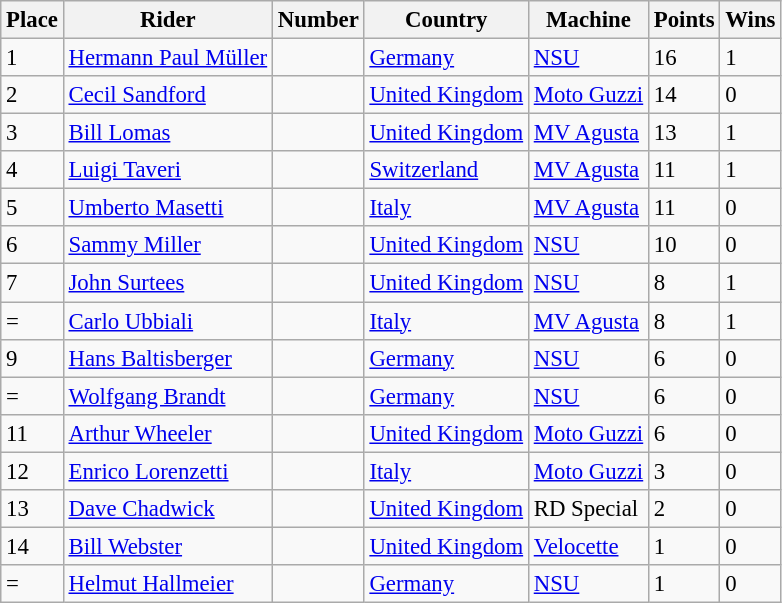<table class="wikitable" style="font-size: 95%;">
<tr>
<th>Place</th>
<th>Rider</th>
<th>Number</th>
<th>Country</th>
<th>Machine</th>
<th>Points</th>
<th>Wins</th>
</tr>
<tr>
<td>1</td>
<td> <a href='#'>Hermann Paul Müller</a></td>
<td></td>
<td><a href='#'>Germany</a></td>
<td><a href='#'>NSU</a></td>
<td>16</td>
<td>1</td>
</tr>
<tr>
<td>2</td>
<td> <a href='#'>Cecil Sandford</a></td>
<td></td>
<td><a href='#'>United Kingdom</a></td>
<td><a href='#'>Moto Guzzi</a></td>
<td>14</td>
<td>0</td>
</tr>
<tr>
<td>3</td>
<td> <a href='#'>Bill Lomas</a></td>
<td></td>
<td><a href='#'>United Kingdom</a></td>
<td><a href='#'>MV Agusta</a></td>
<td>13</td>
<td>1</td>
</tr>
<tr>
<td>4</td>
<td> <a href='#'>Luigi Taveri</a></td>
<td></td>
<td><a href='#'>Switzerland</a></td>
<td><a href='#'>MV Agusta</a></td>
<td>11</td>
<td>1</td>
</tr>
<tr>
<td>5</td>
<td> <a href='#'>Umberto Masetti</a></td>
<td></td>
<td><a href='#'>Italy</a></td>
<td><a href='#'>MV Agusta</a></td>
<td>11</td>
<td>0</td>
</tr>
<tr>
<td>6</td>
<td> <a href='#'>Sammy Miller</a></td>
<td></td>
<td><a href='#'>United Kingdom</a></td>
<td><a href='#'>NSU</a></td>
<td>10</td>
<td>0</td>
</tr>
<tr>
<td>7</td>
<td> <a href='#'>John Surtees</a></td>
<td></td>
<td><a href='#'>United Kingdom</a></td>
<td><a href='#'>NSU</a></td>
<td>8</td>
<td>1</td>
</tr>
<tr>
<td>=</td>
<td> <a href='#'>Carlo Ubbiali</a></td>
<td></td>
<td><a href='#'>Italy</a></td>
<td><a href='#'>MV Agusta</a></td>
<td>8</td>
<td>1</td>
</tr>
<tr>
<td>9</td>
<td> <a href='#'>Hans Baltisberger</a></td>
<td></td>
<td><a href='#'>Germany</a></td>
<td><a href='#'>NSU</a></td>
<td>6</td>
<td>0</td>
</tr>
<tr>
<td>=</td>
<td> <a href='#'>Wolfgang Brandt</a></td>
<td></td>
<td><a href='#'>Germany</a></td>
<td><a href='#'>NSU</a></td>
<td>6</td>
<td>0</td>
</tr>
<tr>
<td>11</td>
<td> <a href='#'>Arthur Wheeler</a></td>
<td></td>
<td><a href='#'>United Kingdom</a></td>
<td><a href='#'>Moto Guzzi</a></td>
<td>6</td>
<td>0</td>
</tr>
<tr>
<td>12</td>
<td> <a href='#'>Enrico Lorenzetti</a></td>
<td></td>
<td><a href='#'>Italy</a></td>
<td><a href='#'>Moto Guzzi</a></td>
<td>3</td>
<td>0</td>
</tr>
<tr>
<td>13</td>
<td> <a href='#'>Dave Chadwick</a></td>
<td></td>
<td><a href='#'>United Kingdom</a></td>
<td>RD Special</td>
<td>2</td>
<td>0</td>
</tr>
<tr>
<td>14</td>
<td> <a href='#'>Bill Webster</a></td>
<td></td>
<td><a href='#'>United Kingdom</a></td>
<td><a href='#'>Velocette</a></td>
<td>1</td>
<td>0</td>
</tr>
<tr>
<td>=</td>
<td> <a href='#'>Helmut Hallmeier</a></td>
<td></td>
<td><a href='#'>Germany</a></td>
<td><a href='#'>NSU</a></td>
<td>1</td>
<td>0</td>
</tr>
</table>
